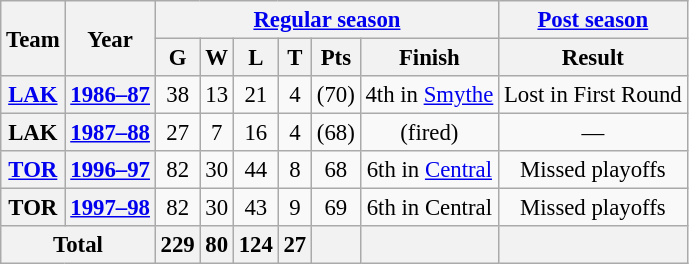<table class="wikitable" style="font-size: 95%; text-align:center;">
<tr>
<th rowspan="2">Team</th>
<th rowspan="2">Year</th>
<th colspan="6"><a href='#'>Regular season</a></th>
<th colspan="1"><a href='#'>Post season</a></th>
</tr>
<tr>
<th>G</th>
<th>W</th>
<th>L</th>
<th>T</th>
<th>Pts</th>
<th>Finish</th>
<th>Result</th>
</tr>
<tr>
<th><a href='#'>LAK</a></th>
<th><a href='#'>1986–87</a></th>
<td>38</td>
<td>13</td>
<td>21</td>
<td>4</td>
<td>(70)</td>
<td>4th in <a href='#'>Smythe</a></td>
<td>Lost in First Round</td>
</tr>
<tr>
<th>LAK</th>
<th><a href='#'>1987–88</a></th>
<td>27</td>
<td>7</td>
<td>16</td>
<td>4</td>
<td>(68)</td>
<td>(fired)</td>
<td>—</td>
</tr>
<tr>
<th><a href='#'>TOR</a></th>
<th><a href='#'>1996–97</a></th>
<td>82</td>
<td>30</td>
<td>44</td>
<td>8</td>
<td>68</td>
<td>6th in <a href='#'>Central</a></td>
<td>Missed playoffs</td>
</tr>
<tr>
<th>TOR</th>
<th><a href='#'>1997–98</a></th>
<td>82</td>
<td>30</td>
<td>43</td>
<td>9</td>
<td>69</td>
<td>6th in Central</td>
<td>Missed playoffs</td>
</tr>
<tr>
<th colspan="2">Total</th>
<th>229</th>
<th>80</th>
<th>124</th>
<th>27</th>
<th></th>
<th></th>
<th></th>
</tr>
</table>
